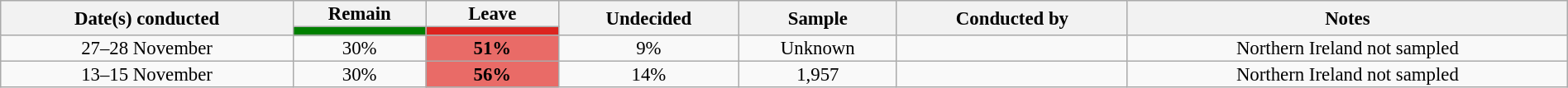<table class="wikitable sortable collapsible" style="text-align:center; font-size:95%; line-height:14px; width:100%">
<tr>
<th rowspan="2">Date(s) conducted</th>
<th>Remain</th>
<th>Leave</th>
<th rowspan="2">Undecided</th>
<th rowspan="2">Sample</th>
<th rowspan="2">Conducted by</th>
<th rowspan="2">Notes</th>
</tr>
<tr>
<th style="background:green; color:white; width:100px"></th>
<th style="background:#dc241f; color:white; width:100px"></th>
</tr>
<tr>
<td>27–28 November</td>
<td>30%</td>
<td style="background: rgb(233, 107, 103);"><strong>51%</strong></td>
<td>9%</td>
<td>Unknown</td>
<td></td>
<td>Northern Ireland not sampled</td>
</tr>
<tr>
<td>13–15 November</td>
<td>30%</td>
<td style="background: rgb(233, 107, 103);"><strong>56%</strong></td>
<td>14%</td>
<td>1,957</td>
<td></td>
<td>Northern Ireland not sampled</td>
</tr>
</table>
